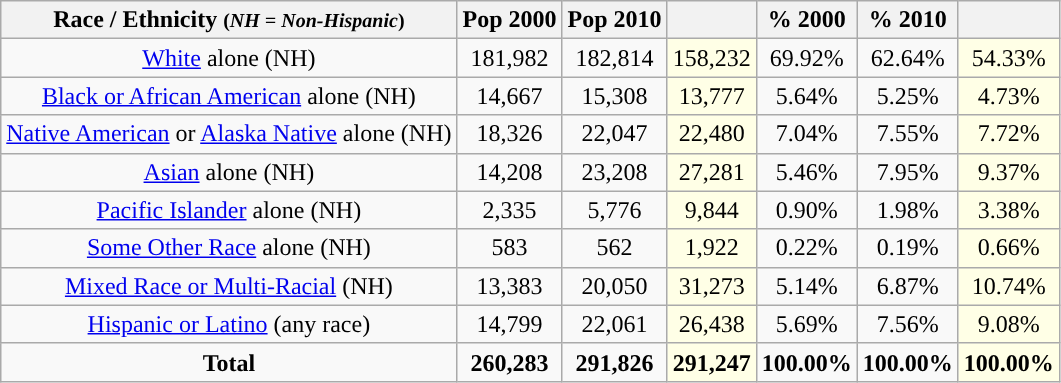<table class="wikitable" style="text-align:center;">
<tr>
<th>Race / Ethnicity <small>(<em>NH = Non-Hispanic</em>)</small></th>
<th>Pop 2000</th>
<th>Pop 2010</th>
<th></th>
<th>% 2000</th>
<th>% 2010</th>
<th></th>
</tr>
<tr>
<td><a href='#'>White</a> alone (NH)</td>
<td>181,982</td>
<td>182,814</td>
<td style='background: #ffffe6;'>158,232</td>
<td>69.92%</td>
<td>62.64%</td>
<td style='background: #ffffe6;'>54.33%</td>
</tr>
<tr>
<td><a href='#'>Black or African American</a> alone (NH)</td>
<td>14,667</td>
<td>15,308</td>
<td style='background: #ffffe6;'>13,777</td>
<td>5.64%</td>
<td>5.25%</td>
<td style='background: #ffffe6;'>4.73%</td>
</tr>
<tr>
<td><a href='#'>Native American</a> or <a href='#'>Alaska Native</a> alone (NH)</td>
<td>18,326</td>
<td>22,047</td>
<td style='background: #ffffe6;'>22,480</td>
<td>7.04%</td>
<td>7.55%</td>
<td style='background: #ffffe6;'>7.72%</td>
</tr>
<tr>
<td><a href='#'>Asian</a> alone (NH)</td>
<td>14,208</td>
<td>23,208</td>
<td style='background: #ffffe6;'>27,281</td>
<td>5.46%</td>
<td>7.95%</td>
<td style='background: #ffffe6;'>9.37%</td>
</tr>
<tr>
<td><a href='#'>Pacific Islander</a> alone (NH)</td>
<td>2,335</td>
<td>5,776</td>
<td style='background: #ffffe6;'>9,844</td>
<td>0.90%</td>
<td>1.98%</td>
<td style='background: #ffffe6;'>3.38%</td>
</tr>
<tr>
<td><a href='#'>Some Other Race</a> alone (NH)</td>
<td>583</td>
<td>562</td>
<td style='background: #ffffe6;'>1,922</td>
<td>0.22%</td>
<td>0.19%</td>
<td style='background: #ffffe6;'>0.66%</td>
</tr>
<tr>
<td><a href='#'>Mixed Race or Multi-Racial</a> (NH)</td>
<td>13,383</td>
<td>20,050</td>
<td style='background: #ffffe6;'>31,273</td>
<td>5.14%</td>
<td>6.87%</td>
<td style='background: #ffffe6;'>10.74%</td>
</tr>
<tr>
<td><a href='#'>Hispanic or Latino</a> (any race)</td>
<td>14,799</td>
<td>22,061</td>
<td style='background: #ffffe6;'>26,438</td>
<td>5.69%</td>
<td>7.56%</td>
<td style='background: #ffffe6;'>9.08%</td>
</tr>
<tr>
<td><strong>Total</strong></td>
<td><strong>260,283</strong></td>
<td><strong>291,826</strong></td>
<td style='background: #ffffe6;'><strong>291,247</strong></td>
<td><strong>100.00%</strong></td>
<td><strong>100.00%</strong></td>
<td style='background: #ffffe6;'><strong>100.00%</strong></td>
</tr>
</table>
